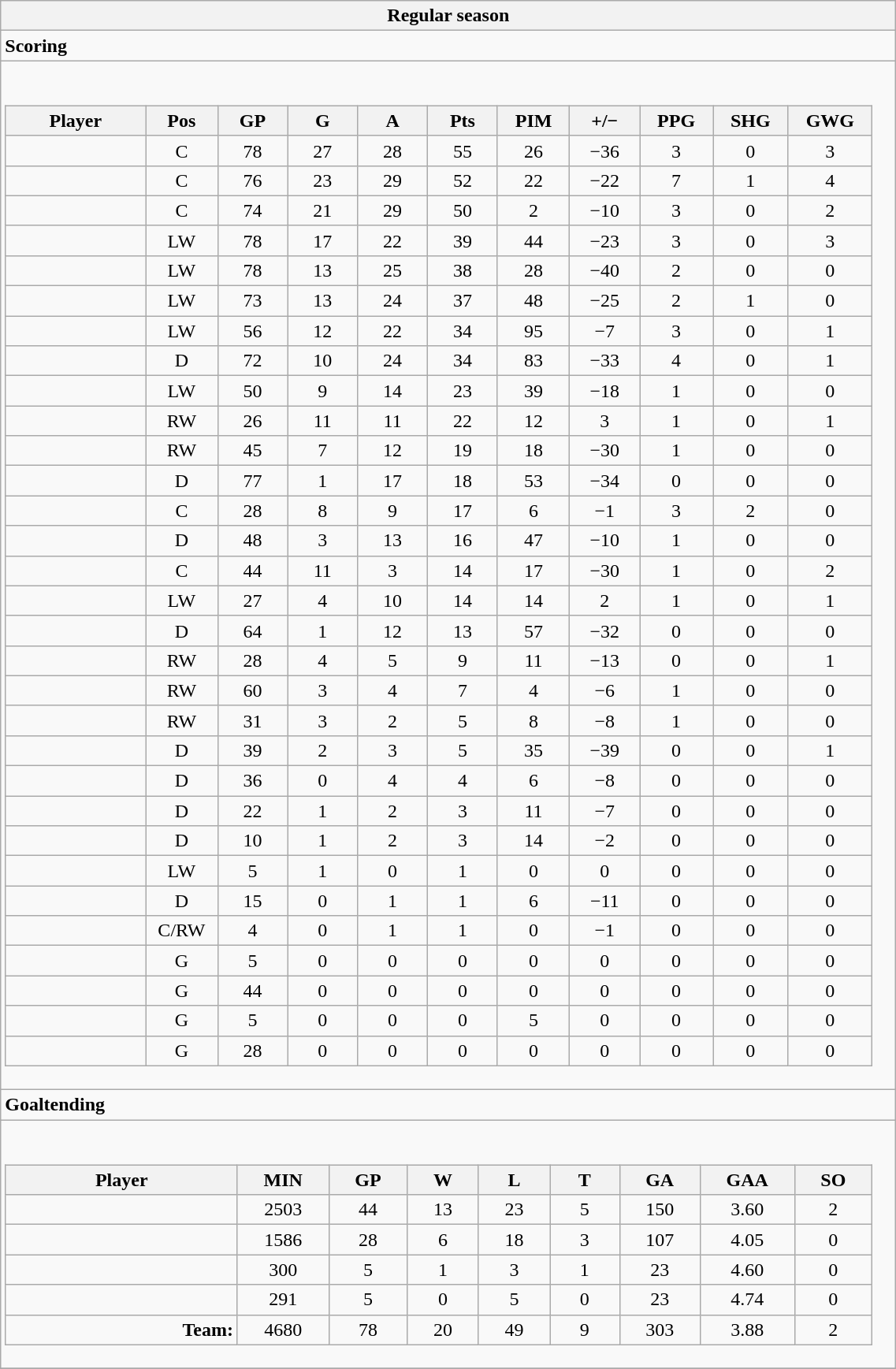<table class="wikitable collapsible" width="60%" border="1">
<tr>
<th>Regular season</th>
</tr>
<tr>
<td class="tocccolors"><strong>Scoring</strong></td>
</tr>
<tr>
<td><br><table class="wikitable sortable">
<tr ALIGN="center">
<th bgcolor="#DDDDFF" width="10%">Player</th>
<th bgcolor="#DDDDFF" width="3%" title="Position">Pos</th>
<th bgcolor="#DDDDFF" width="5%" title="Games played">GP</th>
<th bgcolor="#DDDDFF" width="5%" title="Goals">G</th>
<th bgcolor="#DDDDFF" width="5%" title="Assists">A</th>
<th bgcolor="#DDDDFF" width="5%" title="Points">Pts</th>
<th bgcolor="#DDDDFF" width="5%" title="Penalties in Minutes">PIM</th>
<th bgcolor="#DDDDFF" width="5%" title="Plus/minus">+/−</th>
<th bgcolor="#DDDDFF" width="5%" title="Power play goals">PPG</th>
<th bgcolor="#DDDDFF" width="5%" title="Short-handed goals">SHG</th>
<th bgcolor="#DDDDFF" width="5%" title="Game-winning goals">GWG</th>
</tr>
<tr align="center">
<td align="right"></td>
<td>C</td>
<td>78</td>
<td>27</td>
<td>28</td>
<td>55</td>
<td>26</td>
<td>−36</td>
<td>3</td>
<td>0</td>
<td>3</td>
</tr>
<tr align="center">
<td align="right"></td>
<td>C</td>
<td>76</td>
<td>23</td>
<td>29</td>
<td>52</td>
<td>22</td>
<td>−22</td>
<td>7</td>
<td>1</td>
<td>4</td>
</tr>
<tr align="center">
<td align="right"></td>
<td>C</td>
<td>74</td>
<td>21</td>
<td>29</td>
<td>50</td>
<td>2</td>
<td>−10</td>
<td>3</td>
<td>0</td>
<td>2</td>
</tr>
<tr align="center">
<td align="right"></td>
<td>LW</td>
<td>78</td>
<td>17</td>
<td>22</td>
<td>39</td>
<td>44</td>
<td>−23</td>
<td>3</td>
<td>0</td>
<td>3</td>
</tr>
<tr align="center">
<td align="right"></td>
<td>LW</td>
<td>78</td>
<td>13</td>
<td>25</td>
<td>38</td>
<td>28</td>
<td>−40</td>
<td>2</td>
<td>0</td>
<td>0</td>
</tr>
<tr align="center">
<td align="right"></td>
<td>LW</td>
<td>73</td>
<td>13</td>
<td>24</td>
<td>37</td>
<td>48</td>
<td>−25</td>
<td>2</td>
<td>1</td>
<td>0</td>
</tr>
<tr align="center">
<td align="right"></td>
<td>LW</td>
<td>56</td>
<td>12</td>
<td>22</td>
<td>34</td>
<td>95</td>
<td>−7</td>
<td>3</td>
<td>0</td>
<td>1</td>
</tr>
<tr align="center">
<td align="right"></td>
<td>D</td>
<td>72</td>
<td>10</td>
<td>24</td>
<td>34</td>
<td>83</td>
<td>−33</td>
<td>4</td>
<td>0</td>
<td>1</td>
</tr>
<tr align="center">
<td align="right"></td>
<td>LW</td>
<td>50</td>
<td>9</td>
<td>14</td>
<td>23</td>
<td>39</td>
<td>−18</td>
<td>1</td>
<td>0</td>
<td>0</td>
</tr>
<tr align="center">
<td align="right"></td>
<td>RW</td>
<td>26</td>
<td>11</td>
<td>11</td>
<td>22</td>
<td>12</td>
<td>3</td>
<td>1</td>
<td>0</td>
<td>1</td>
</tr>
<tr align="center">
<td align="right"></td>
<td>RW</td>
<td>45</td>
<td>7</td>
<td>12</td>
<td>19</td>
<td>18</td>
<td>−30</td>
<td>1</td>
<td>0</td>
<td>0</td>
</tr>
<tr align="center">
<td align="right"></td>
<td>D</td>
<td>77</td>
<td>1</td>
<td>17</td>
<td>18</td>
<td>53</td>
<td>−34</td>
<td>0</td>
<td>0</td>
<td>0</td>
</tr>
<tr align="center">
<td align="right"></td>
<td>C</td>
<td>28</td>
<td>8</td>
<td>9</td>
<td>17</td>
<td>6</td>
<td>−1</td>
<td>3</td>
<td>2</td>
<td>0</td>
</tr>
<tr align="center">
<td align="right"></td>
<td>D</td>
<td>48</td>
<td>3</td>
<td>13</td>
<td>16</td>
<td>47</td>
<td>−10</td>
<td>1</td>
<td>0</td>
<td>0</td>
</tr>
<tr align="center">
<td align="right"></td>
<td>C</td>
<td>44</td>
<td>11</td>
<td>3</td>
<td>14</td>
<td>17</td>
<td>−30</td>
<td>1</td>
<td>0</td>
<td>2</td>
</tr>
<tr align="center">
<td align="right"></td>
<td>LW</td>
<td>27</td>
<td>4</td>
<td>10</td>
<td>14</td>
<td>14</td>
<td>2</td>
<td>1</td>
<td>0</td>
<td>1</td>
</tr>
<tr align="center">
<td align="right"></td>
<td>D</td>
<td>64</td>
<td>1</td>
<td>12</td>
<td>13</td>
<td>57</td>
<td>−32</td>
<td>0</td>
<td>0</td>
<td>0</td>
</tr>
<tr align="center">
<td align="right"></td>
<td>RW</td>
<td>28</td>
<td>4</td>
<td>5</td>
<td>9</td>
<td>11</td>
<td>−13</td>
<td>0</td>
<td>0</td>
<td>1</td>
</tr>
<tr align="center">
<td align="right"></td>
<td>RW</td>
<td>60</td>
<td>3</td>
<td>4</td>
<td>7</td>
<td>4</td>
<td>−6</td>
<td>1</td>
<td>0</td>
<td>0</td>
</tr>
<tr align="center">
<td align="right"></td>
<td>RW</td>
<td>31</td>
<td>3</td>
<td>2</td>
<td>5</td>
<td>8</td>
<td>−8</td>
<td>1</td>
<td>0</td>
<td>0</td>
</tr>
<tr align="center">
<td align="right"></td>
<td>D</td>
<td>39</td>
<td>2</td>
<td>3</td>
<td>5</td>
<td>35</td>
<td>−39</td>
<td>0</td>
<td>0</td>
<td>1</td>
</tr>
<tr align="center">
<td align="right"></td>
<td>D</td>
<td>36</td>
<td>0</td>
<td>4</td>
<td>4</td>
<td>6</td>
<td>−8</td>
<td>0</td>
<td>0</td>
<td>0</td>
</tr>
<tr align="center">
<td align="right"></td>
<td>D</td>
<td>22</td>
<td>1</td>
<td>2</td>
<td>3</td>
<td>11</td>
<td>−7</td>
<td>0</td>
<td>0</td>
<td>0</td>
</tr>
<tr align="center">
<td align="right"></td>
<td>D</td>
<td>10</td>
<td>1</td>
<td>2</td>
<td>3</td>
<td>14</td>
<td>−2</td>
<td>0</td>
<td>0</td>
<td>0</td>
</tr>
<tr align="center">
<td align="right"></td>
<td>LW</td>
<td>5</td>
<td>1</td>
<td>0</td>
<td>1</td>
<td>0</td>
<td>0</td>
<td>0</td>
<td>0</td>
<td>0</td>
</tr>
<tr align="center">
<td align="right"></td>
<td>D</td>
<td>15</td>
<td>0</td>
<td>1</td>
<td>1</td>
<td>6</td>
<td>−11</td>
<td>0</td>
<td>0</td>
<td>0</td>
</tr>
<tr align="center">
<td align="right"></td>
<td>C/RW</td>
<td>4</td>
<td>0</td>
<td>1</td>
<td>1</td>
<td>0</td>
<td>−1</td>
<td>0</td>
<td>0</td>
<td>0</td>
</tr>
<tr align="center">
<td align="right"></td>
<td>G</td>
<td>5</td>
<td>0</td>
<td>0</td>
<td>0</td>
<td>0</td>
<td>0</td>
<td>0</td>
<td>0</td>
<td>0</td>
</tr>
<tr align="center">
<td align="right"></td>
<td>G</td>
<td>44</td>
<td>0</td>
<td>0</td>
<td>0</td>
<td>0</td>
<td>0</td>
<td>0</td>
<td>0</td>
<td>0</td>
</tr>
<tr align="center">
<td align="right"></td>
<td>G</td>
<td>5</td>
<td>0</td>
<td>0</td>
<td>0</td>
<td>5</td>
<td>0</td>
<td>0</td>
<td>0</td>
<td>0</td>
</tr>
<tr align="center">
<td align="right"></td>
<td>G</td>
<td>28</td>
<td>0</td>
<td>0</td>
<td>0</td>
<td>0</td>
<td>0</td>
<td>0</td>
<td>0</td>
<td>0</td>
</tr>
</table>
</td>
</tr>
<tr>
<td class="toccolors"><strong>Goaltending</strong></td>
</tr>
<tr>
<td><br><table class="wikitable sortable">
<tr>
<th bgcolor="#DDDDFF" width="10%">Player</th>
<th width="3%" bgcolor="#DDDDFF" title="Minutes played">MIN</th>
<th width="3%" bgcolor="#DDDDFF" title="Games played in">GP</th>
<th width="3%" bgcolor="#DDDDFF" title="Wins">W</th>
<th width="3%" bgcolor="#DDDDFF"title="Losses">L</th>
<th width="3%" bgcolor="#DDDDFF" title="Ties">T</th>
<th width="3%" bgcolor="#DDDDFF" title="Goals against">GA</th>
<th width="3%" bgcolor="#DDDDFF" title="Goals against average">GAA</th>
<th width="3%" bgcolor="#DDDDFF"title="Shut-outs">SO</th>
</tr>
<tr align="center">
<td align="right"></td>
<td>2503</td>
<td>44</td>
<td>13</td>
<td>23</td>
<td>5</td>
<td>150</td>
<td>3.60</td>
<td>2</td>
</tr>
<tr align="center">
<td align="right"></td>
<td>1586</td>
<td>28</td>
<td>6</td>
<td>18</td>
<td>3</td>
<td>107</td>
<td>4.05</td>
<td>0</td>
</tr>
<tr align="center">
<td align="right"></td>
<td>300</td>
<td>5</td>
<td>1</td>
<td>3</td>
<td>1</td>
<td>23</td>
<td>4.60</td>
<td>0</td>
</tr>
<tr align="center">
<td align="right"></td>
<td>291</td>
<td>5</td>
<td>0</td>
<td>5</td>
<td>0</td>
<td>23</td>
<td>4.74</td>
<td>0</td>
</tr>
<tr align="center">
<td align="right"><strong>Team:</strong></td>
<td>4680</td>
<td>78</td>
<td>20</td>
<td>49</td>
<td>9</td>
<td>303</td>
<td>3.88</td>
<td>2</td>
</tr>
</table>
</td>
</tr>
<tr>
</tr>
</table>
